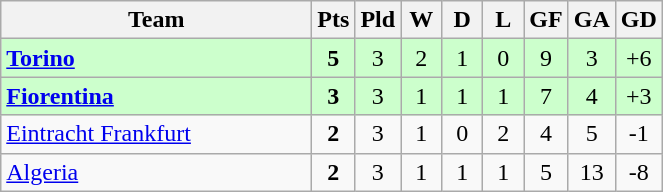<table class="wikitable" style="text-align:center;">
<tr>
<th width=200>Team</th>
<th width=20>Pts</th>
<th width=20>Pld</th>
<th width=20>W</th>
<th width=20>D</th>
<th width=20>L</th>
<th width=20>GF</th>
<th width=20>GA</th>
<th width=20>GD</th>
</tr>
<tr style="background:#ccffcc">
<td style="text-align:left"><strong> <a href='#'>Torino</a></strong></td>
<td><strong>5</strong></td>
<td>3</td>
<td>2</td>
<td>1</td>
<td>0</td>
<td>9</td>
<td>3</td>
<td>+6</td>
</tr>
<tr style="background:#ccffcc">
<td style="text-align:left"><strong> <a href='#'>Fiorentina</a></strong></td>
<td><strong>3</strong></td>
<td>3</td>
<td>1</td>
<td>1</td>
<td>1</td>
<td>7</td>
<td>4</td>
<td>+3</td>
</tr>
<tr>
<td style="text-align:left"> <a href='#'>Eintracht Frankfurt</a></td>
<td><strong>2</strong></td>
<td>3</td>
<td>1</td>
<td>0</td>
<td>2</td>
<td>4</td>
<td>5</td>
<td>-1</td>
</tr>
<tr>
<td style="text-align:left"> <a href='#'>Algeria</a></td>
<td><strong>2</strong></td>
<td>3</td>
<td>1</td>
<td>1</td>
<td>1</td>
<td>5</td>
<td>13</td>
<td>-8</td>
</tr>
</table>
